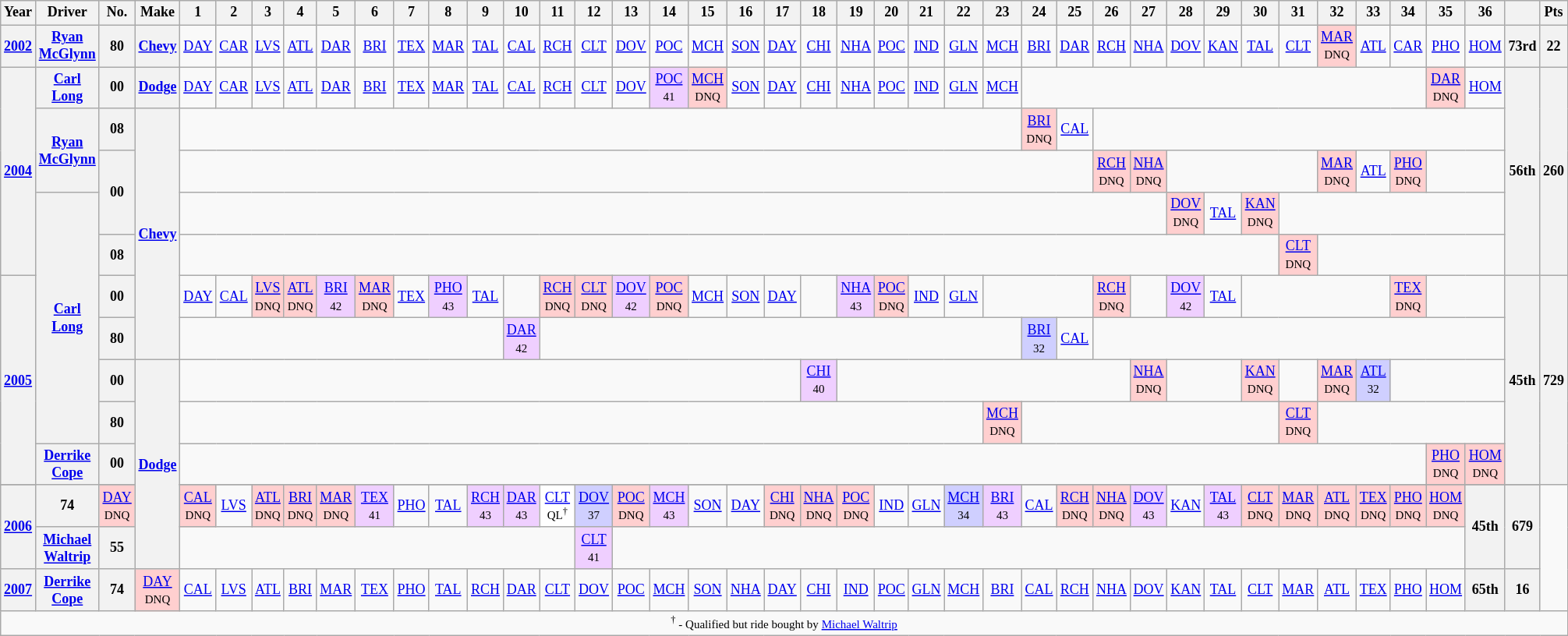<table class="wikitable" style="text-align:center; font-size:75%">
<tr>
<th>Year</th>
<th>Driver</th>
<th>No.</th>
<th>Make</th>
<th>1</th>
<th>2</th>
<th>3</th>
<th>4</th>
<th>5</th>
<th>6</th>
<th>7</th>
<th>8</th>
<th>9</th>
<th>10</th>
<th>11</th>
<th>12</th>
<th>13</th>
<th>14</th>
<th>15</th>
<th>16</th>
<th>17</th>
<th>18</th>
<th>19</th>
<th>20</th>
<th>21</th>
<th>22</th>
<th>23</th>
<th>24</th>
<th>25</th>
<th>26</th>
<th>27</th>
<th>28</th>
<th>29</th>
<th>30</th>
<th>31</th>
<th>32</th>
<th>33</th>
<th>34</th>
<th>35</th>
<th>36</th>
<th></th>
<th>Pts</th>
</tr>
<tr>
<th><a href='#'>2002</a></th>
<th><a href='#'>Ryan McGlynn</a></th>
<th>80</th>
<th><a href='#'>Chevy</a></th>
<td><a href='#'>DAY</a></td>
<td><a href='#'>CAR</a></td>
<td><a href='#'>LVS</a></td>
<td><a href='#'>ATL</a></td>
<td><a href='#'>DAR</a></td>
<td><a href='#'>BRI</a></td>
<td><a href='#'>TEX</a></td>
<td><a href='#'>MAR</a></td>
<td><a href='#'>TAL</a></td>
<td><a href='#'>CAL</a></td>
<td><a href='#'>RCH</a></td>
<td><a href='#'>CLT</a></td>
<td><a href='#'>DOV</a></td>
<td><a href='#'>POC</a></td>
<td><a href='#'>MCH</a></td>
<td><a href='#'>SON</a></td>
<td><a href='#'>DAY</a></td>
<td><a href='#'>CHI</a></td>
<td><a href='#'>NHA</a></td>
<td><a href='#'>POC</a></td>
<td><a href='#'>IND</a></td>
<td><a href='#'>GLN</a></td>
<td><a href='#'>MCH</a></td>
<td><a href='#'>BRI</a></td>
<td><a href='#'>DAR</a></td>
<td><a href='#'>RCH</a></td>
<td><a href='#'>NHA</a></td>
<td><a href='#'>DOV</a></td>
<td><a href='#'>KAN</a></td>
<td><a href='#'>TAL</a></td>
<td><a href='#'>CLT</a></td>
<td style="background:#FFCFCF;"><a href='#'>MAR</a><br><small>DNQ</small></td>
<td><a href='#'>ATL</a></td>
<td><a href='#'>CAR</a></td>
<td><a href='#'>PHO</a></td>
<td><a href='#'>HOM</a></td>
<th>73rd</th>
<th>22</th>
</tr>
<tr>
<th rowspan=5><a href='#'>2004</a></th>
<th><a href='#'>Carl Long</a></th>
<th>00</th>
<th><a href='#'>Dodge</a></th>
<td><a href='#'>DAY</a></td>
<td><a href='#'>CAR</a></td>
<td><a href='#'>LVS</a></td>
<td><a href='#'>ATL</a></td>
<td><a href='#'>DAR</a></td>
<td><a href='#'>BRI</a></td>
<td><a href='#'>TEX</a></td>
<td><a href='#'>MAR</a></td>
<td><a href='#'>TAL</a></td>
<td><a href='#'>CAL</a></td>
<td><a href='#'>RCH</a></td>
<td><a href='#'>CLT</a></td>
<td><a href='#'>DOV</a></td>
<td style="background:#EFCFFF;"><a href='#'>POC</a><br><small>41</small></td>
<td style="background:#FFCFCF;"><a href='#'>MCH</a><br><small>DNQ</small></td>
<td><a href='#'>SON</a></td>
<td><a href='#'>DAY</a></td>
<td><a href='#'>CHI</a></td>
<td><a href='#'>NHA</a></td>
<td><a href='#'>POC</a></td>
<td><a href='#'>IND</a></td>
<td><a href='#'>GLN</a></td>
<td><a href='#'>MCH</a></td>
<td colspan=11></td>
<td style="background:#FFCFCF;"><a href='#'>DAR</a><br><small>DNQ</small></td>
<td><a href='#'>HOM</a></td>
<th rowspan=5>56th</th>
<th rowspan=5>260</th>
</tr>
<tr>
<th rowspan=2><a href='#'>Ryan McGlynn</a></th>
<th>08</th>
<th rowspan=6><a href='#'>Chevy</a></th>
<td colspan=23></td>
<td style="background:#FFCFCF;"><a href='#'>BRI</a><br><small>DNQ</small></td>
<td><a href='#'>CAL</a></td>
<td colspan=11></td>
</tr>
<tr>
<th rowspan=2>00</th>
<td colspan=25></td>
<td style="background:#FFCFCF;"><a href='#'>RCH</a><br><small>DNQ</small></td>
<td style="background:#FFCFCF;"><a href='#'>NHA</a><br><small>DNQ</small></td>
<td colspan=4></td>
<td style="background:#FFCFCF;"><a href='#'>MAR</a><br><small>DNQ</small></td>
<td><a href='#'>ATL</a></td>
<td style="background:#FFCFCF;"><a href='#'>PHO</a><br><small>DNQ</small></td>
<td colspan=2></td>
</tr>
<tr>
<th rowspan=6><a href='#'>Carl Long</a></th>
<td colspan=27></td>
<td style="background:#FFCFCF;"><a href='#'>DOV</a><br><small>DNQ</small></td>
<td><a href='#'>TAL</a></td>
<td style="background:#FFCFCF;"><a href='#'>KAN</a><br><small>DNQ</small></td>
<td colspan=6></td>
</tr>
<tr>
<th>08</th>
<td colspan=30></td>
<td style="background:#FFCFCF;"><a href='#'>CLT</a><br><small>DNQ</small></td>
<td colspan=5></td>
</tr>
<tr>
<th rowspan=5><a href='#'>2005</a></th>
<th>00</th>
<td><a href='#'>DAY</a></td>
<td><a href='#'>CAL</a></td>
<td style="background:#FFCFCF;"><a href='#'>LVS</a><br><small>DNQ</small></td>
<td style="background:#FFCFCF;"><a href='#'>ATL</a><br><small>DNQ</small></td>
<td style="background:#EFCFFF;"><a href='#'>BRI</a><br><small>42</small></td>
<td style="background:#FFCFCF;"><a href='#'>MAR</a><br><small>DNQ</small></td>
<td><a href='#'>TEX</a></td>
<td style="background:#EFCFFF;"><a href='#'>PHO</a><br><small>43</small></td>
<td><a href='#'>TAL</a></td>
<td colspan=1></td>
<td style="background:#FFCFCF;"><a href='#'>RCH</a><br><small>DNQ</small></td>
<td style="background:#FFCFCF;"><a href='#'>CLT</a><br><small>DNQ</small></td>
<td style="background:#EFCFFF;"><a href='#'>DOV</a><br><small>42</small></td>
<td style="background:#FFCFCF;"><a href='#'>POC</a><br><small>DNQ</small></td>
<td><a href='#'>MCH</a></td>
<td><a href='#'>SON</a></td>
<td><a href='#'>DAY</a></td>
<td colspan=1></td>
<td style="background:#EFCFFF;"><a href='#'>NHA</a><br><small>43</small></td>
<td style="background:#FFCFCF;"><a href='#'>POC</a><br><small>DNQ</small></td>
<td><a href='#'>IND</a></td>
<td><a href='#'>GLN</a></td>
<td colspan=3></td>
<td style="background:#FFCFCF;"><a href='#'>RCH</a><br><small>DNQ</small></td>
<td colspan=1></td>
<td style="background:#EFCFFF;"><a href='#'>DOV</a><br><small>42</small></td>
<td><a href='#'>TAL</a></td>
<td colspan=4></td>
<td style="background:#FFCFCF;"><a href='#'>TEX</a><br><small>DNQ</small></td>
<td colspan=2></td>
<th rowspan=5>45th</th>
<th rowspan=5>729</th>
</tr>
<tr>
<th>80</th>
<td colspan=9></td>
<td style="background:#EFCFFF;"><a href='#'>DAR</a><br><small>42</small></td>
<td colspan=13></td>
<td style="background:#CFCFFF;"><a href='#'>BRI</a><br><small>32</small></td>
<td><a href='#'>CAL</a></td>
<td colspan=11></td>
</tr>
<tr>
<th>00</th>
<th rowspan=6><a href='#'>Dodge</a></th>
<td colspan=17></td>
<td style="background:#EFCFFF;"><a href='#'>CHI</a><br><small>40</small></td>
<td colspan=8></td>
<td style="background:#FFCFCF;"><a href='#'>NHA</a><br><small>DNQ</small></td>
<td colspan=2></td>
<td style="background:#FFCFCF;"><a href='#'>KAN</a><br><small>DNQ</small></td>
<td colspan=1></td>
<td style="background:#FFCFCF;"><a href='#'>MAR</a><br><small>DNQ</small></td>
<td style="background:#CFCFFF;"><a href='#'>ATL</a><br><small>32</small></td>
<td colspan=3></td>
</tr>
<tr>
<th>80</th>
<td colspan=22></td>
<td style="background:#FFCFCF;"><a href='#'>MCH</a><br><small>DNQ</small></td>
<td colspan=7></td>
<td style="background:#FFCFCF;"><a href='#'>CLT</a><br><small>DNQ</small></td>
<td colspan=5></td>
</tr>
<tr>
<th rowspan=2><a href='#'>Derrike Cope</a></th>
<th>00</th>
<td colspan=34></td>
<td style="background:#FFCFCF;"><a href='#'>PHO</a><br><small>DNQ</small></td>
<td style="background:#FFCFCF;"><a href='#'>HOM</a><br><small>DNQ</small></td>
</tr>
<tr>
</tr>
<tr>
<th rowspan=2><a href='#'>2006</a></th>
<th>74</th>
<td style="background:#FFCFCF;"><a href='#'>DAY</a><br><small>DNQ</small></td>
<td style="background:#FFCFCF;"><a href='#'>CAL</a><br><small>DNQ</small></td>
<td><a href='#'>LVS</a></td>
<td style="background:#FFCFCF;"><a href='#'>ATL</a><br><small>DNQ</small></td>
<td style="background:#FFCFCF;"><a href='#'>BRI</a><br><small>DNQ</small></td>
<td style="background:#FFCFCF;"><a href='#'>MAR</a><br><small>DNQ</small></td>
<td style="background:#EFCFFF;"><a href='#'>TEX</a><br><small>41</small></td>
<td><a href='#'>PHO</a></td>
<td><a href='#'>TAL</a></td>
<td style="background:#EFCFFF;"><a href='#'>RCH</a><br><small>43</small></td>
<td style="background:#EFCFFF;"><a href='#'>DAR</a><br><small>43</small></td>
<td style="background:#FFFFFF;"><a href='#'>CLT</a><br><small>QL<sup>†</sup></small></td>
<td style="background:#CFCFFF;"><a href='#'>DOV</a><br><small>37</small></td>
<td style="background:#FFCFCF;"><a href='#'>POC</a><br><small>DNQ</small></td>
<td style="background:#EFCFFF;"><a href='#'>MCH</a><br><small>43</small></td>
<td><a href='#'>SON</a></td>
<td><a href='#'>DAY</a></td>
<td style="background:#FFCFCF;"><a href='#'>CHI</a><br><small>DNQ</small></td>
<td style="background:#FFCFCF;"><a href='#'>NHA</a><br><small>DNQ</small></td>
<td style="background:#FFCFCF;"><a href='#'>POC</a><br><small>DNQ</small></td>
<td><a href='#'>IND</a></td>
<td><a href='#'>GLN</a></td>
<td style="background:#CFCFFF;"><a href='#'>MCH</a><br><small>34</small></td>
<td style="background:#EFCFFF;"><a href='#'>BRI</a><br><small>43</small></td>
<td><a href='#'>CAL</a></td>
<td style="background:#FFCFCF;"><a href='#'>RCH</a><br><small>DNQ</small></td>
<td style="background:#FFCFCF;"><a href='#'>NHA</a><br><small>DNQ</small></td>
<td style="background:#EFCFFF;"><a href='#'>DOV</a><br><small>43</small></td>
<td><a href='#'>KAN</a></td>
<td style="background:#EFCFFF;"><a href='#'>TAL</a><br><small>43</small></td>
<td style="background:#FFCFCF;"><a href='#'>CLT</a><br><small>DNQ</small></td>
<td style="background:#FFCFCF;"><a href='#'>MAR</a><br><small>DNQ</small></td>
<td style="background:#FFCFCF;"><a href='#'>ATL</a><br><small>DNQ</small></td>
<td style="background:#FFCFCF;"><a href='#'>TEX</a><br><small>DNQ</small></td>
<td style="background:#FFCFCF;"><a href='#'>PHO</a><br><small>DNQ</small></td>
<td style="background:#FFCFCF;"><a href='#'>HOM</a><br><small>DNQ</small></td>
<th rowspan=2>45th</th>
<th rowspan=2>679</th>
</tr>
<tr>
<th><a href='#'>Michael Waltrip</a></th>
<th>55</th>
<td colspan=11></td>
<td style="background:#EFCFFF;"><a href='#'>CLT</a><br><small>41</small></td>
<td colspan=24></td>
</tr>
<tr>
<th><a href='#'>2007</a></th>
<th><a href='#'>Derrike Cope</a></th>
<th>74</th>
<td style="background:#FFCFCF;"><a href='#'>DAY</a><br><small>DNQ</small></td>
<td><a href='#'>CAL</a></td>
<td><a href='#'>LVS</a></td>
<td><a href='#'>ATL</a></td>
<td><a href='#'>BRI</a></td>
<td><a href='#'>MAR</a></td>
<td><a href='#'>TEX</a></td>
<td><a href='#'>PHO</a></td>
<td><a href='#'>TAL</a></td>
<td><a href='#'>RCH</a></td>
<td><a href='#'>DAR</a></td>
<td><a href='#'>CLT</a></td>
<td><a href='#'>DOV</a></td>
<td><a href='#'>POC</a></td>
<td><a href='#'>MCH</a></td>
<td><a href='#'>SON</a></td>
<td><a href='#'>NHA</a></td>
<td><a href='#'>DAY</a></td>
<td><a href='#'>CHI</a></td>
<td><a href='#'>IND</a></td>
<td><a href='#'>POC</a></td>
<td><a href='#'>GLN</a></td>
<td><a href='#'>MCH</a></td>
<td><a href='#'>BRI</a></td>
<td><a href='#'>CAL</a></td>
<td><a href='#'>RCH</a></td>
<td><a href='#'>NHA</a></td>
<td><a href='#'>DOV</a></td>
<td><a href='#'>KAN</a></td>
<td><a href='#'>TAL</a></td>
<td><a href='#'>CLT</a></td>
<td><a href='#'>MAR</a></td>
<td><a href='#'>ATL</a></td>
<td><a href='#'>TEX</a></td>
<td><a href='#'>PHO</a></td>
<td><a href='#'>HOM</a></td>
<th>65th</th>
<th>16</th>
</tr>
<tr>
<td colspan=43><small><sup>†</sup> - Qualified but ride bought by <a href='#'>Michael Waltrip</a></small></td>
</tr>
</table>
